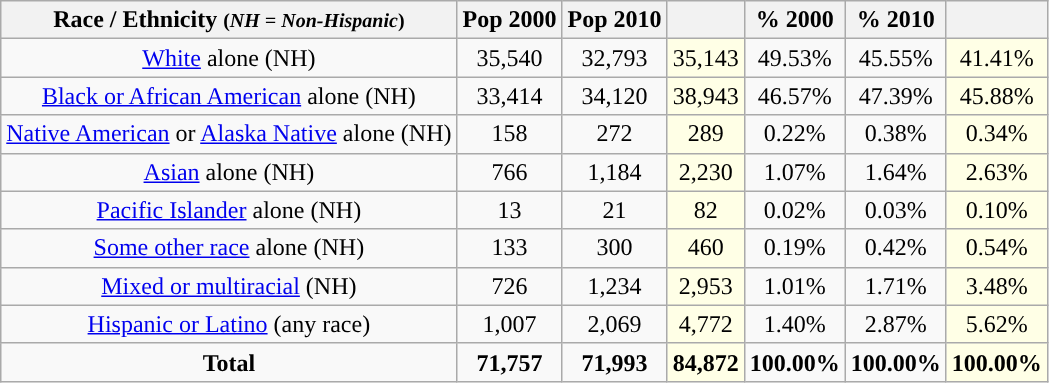<table class="wikitable" style="text-align:center;">
<tr>
<th>Race / Ethnicity <small>(<em>NH = Non-Hispanic</em>)</small></th>
<th>Pop 2000</th>
<th>Pop 2010</th>
<th></th>
<th>% 2000</th>
<th>% 2010</th>
<th></th>
</tr>
<tr>
<td><a href='#'>White</a> alone (NH)</td>
<td>35,540</td>
<td>32,793</td>
<td style='background: #ffffe6;'>35,143</td>
<td>49.53%</td>
<td>45.55%</td>
<td style='background: #ffffe6;'>41.41%</td>
</tr>
<tr>
<td><a href='#'>Black or African American</a> alone (NH)</td>
<td>33,414</td>
<td>34,120</td>
<td style='background: #ffffe6;'>38,943</td>
<td>46.57%</td>
<td>47.39%</td>
<td style='background: #ffffe6;'>45.88%</td>
</tr>
<tr>
<td><a href='#'>Native American</a> or <a href='#'>Alaska Native</a> alone (NH)</td>
<td>158</td>
<td>272</td>
<td style='background: #ffffe6;'>289</td>
<td>0.22%</td>
<td>0.38%</td>
<td style='background: #ffffe6;'>0.34%</td>
</tr>
<tr>
<td><a href='#'>Asian</a> alone (NH)</td>
<td>766</td>
<td>1,184</td>
<td style='background: #ffffe6;'>2,230</td>
<td>1.07%</td>
<td>1.64%</td>
<td style='background: #ffffe6;'>2.63%</td>
</tr>
<tr>
<td><a href='#'>Pacific Islander</a> alone (NH)</td>
<td>13</td>
<td>21</td>
<td style='background: #ffffe6;'>82</td>
<td>0.02%</td>
<td>0.03%</td>
<td style='background: #ffffe6;'>0.10%</td>
</tr>
<tr>
<td><a href='#'>Some other race</a> alone (NH)</td>
<td>133</td>
<td>300</td>
<td style='background: #ffffe6;'>460</td>
<td>0.19%</td>
<td>0.42%</td>
<td style='background: #ffffe6;'>0.54%</td>
</tr>
<tr>
<td><a href='#'>Mixed or multiracial</a> (NH)</td>
<td>726</td>
<td>1,234</td>
<td style='background: #ffffe6;'>2,953</td>
<td>1.01%</td>
<td>1.71%</td>
<td style='background: #ffffe6;'>3.48%</td>
</tr>
<tr>
<td><a href='#'>Hispanic or Latino</a> (any race)</td>
<td>1,007</td>
<td>2,069</td>
<td style='background: #ffffe6;'>4,772</td>
<td>1.40%</td>
<td>2.87%</td>
<td style='background: #ffffe6;'>5.62%</td>
</tr>
<tr>
<td><strong>Total</strong></td>
<td><strong>71,757</strong></td>
<td><strong>71,993</strong></td>
<td style='background: #ffffe6;'><strong>84,872</strong></td>
<td><strong>100.00%</strong></td>
<td><strong>100.00%</strong></td>
<td style='background: #ffffe6;'><strong>100.00%</strong></td>
</tr>
</table>
